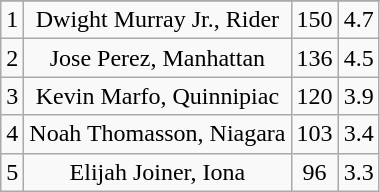<table class="wikitable sortable" style="text-align:center">
<tr>
</tr>
<tr>
<td>1</td>
<td>Dwight Murray Jr., Rider</td>
<td>150</td>
<td>4.7</td>
</tr>
<tr>
<td>2</td>
<td>Jose Perez, Manhattan</td>
<td>136</td>
<td>4.5</td>
</tr>
<tr>
<td>3</td>
<td>Kevin Marfo, Quinnipiac</td>
<td>120</td>
<td>3.9</td>
</tr>
<tr>
<td>4</td>
<td>Noah Thomasson, Niagara</td>
<td>103</td>
<td>3.4</td>
</tr>
<tr>
<td>5</td>
<td>Elijah Joiner, Iona</td>
<td>96</td>
<td>3.3</td>
</tr>
</table>
